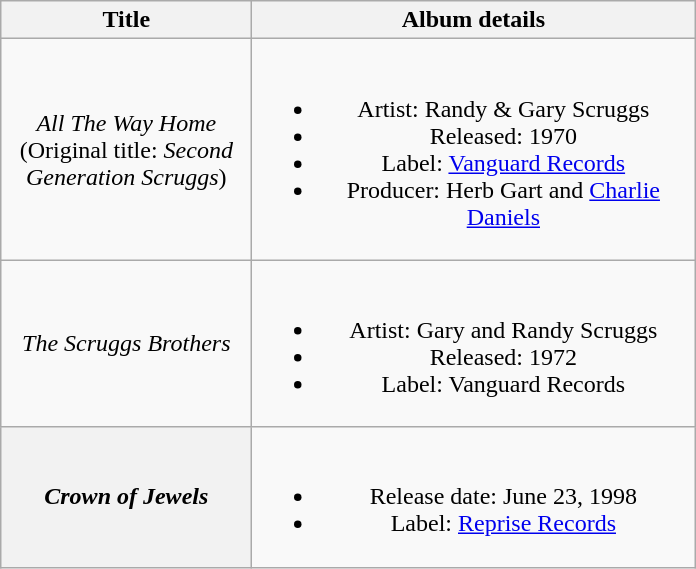<table class="wikitable plainrowheaders" style="text-align:center;">
<tr>
<th style="width:10em;">Title</th>
<th style="width:18em;">Album details</th>
</tr>
<tr>
<td><em>All The Way Home</em> (Original title: <em>Second Generation Scruggs</em>)</td>
<td><br><ul><li>Artist: Randy & Gary Scruggs</li><li>Released: 1970</li><li>Label: <a href='#'>Vanguard Records</a></li><li>Producer: Herb Gart and <a href='#'>Charlie Daniels</a></li></ul></td>
</tr>
<tr>
<td><em>The Scruggs Brothers</em></td>
<td><br><ul><li>Artist: Gary and Randy Scruggs</li><li>Released: 1972</li><li>Label: Vanguard Records</li></ul></td>
</tr>
<tr>
<th scope="row"><em>Crown of Jewels</em></th>
<td><br><ul><li>Release date: June 23, 1998</li><li>Label: <a href='#'>Reprise Records</a></li></ul></td>
</tr>
</table>
